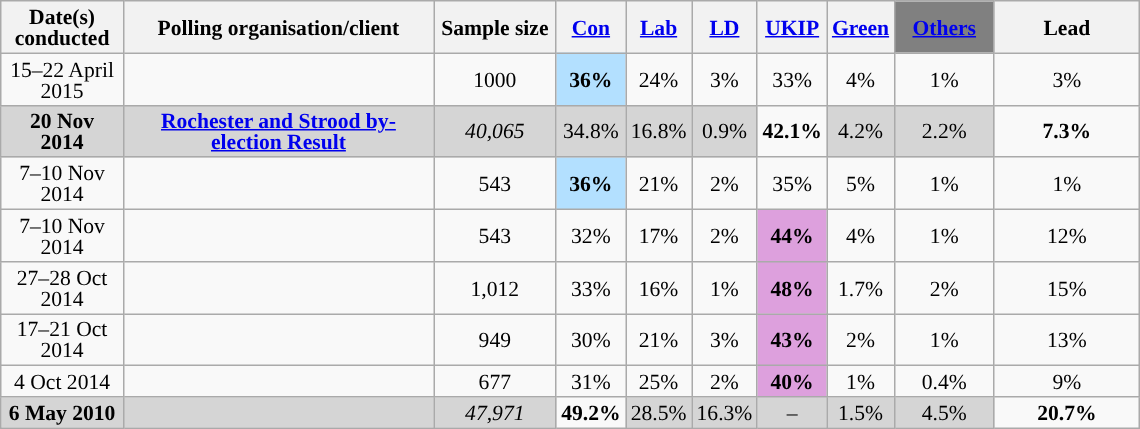<table class="wikitable sortable" style="text-align:center;font-size:90%;line-height:14px">
<tr>
<th ! style="width:75px;">Date(s)<br>conducted</th>
<th style="width:200px;">Polling organisation/client</th>
<th class="unsortable" style="width:75px;">Sample size</th>
<th class="unsortable" style="background:"><a href='#'><span>Con</span></a></th>
<th class="unsortable" style="background:"><a href='#'><span>Lab</span></a></th>
<th class="unsortable" style="background:"><a href='#'><span>LD</span></a></th>
<th class="unsortable" style="background:"><a href='#'><span>UKIP</span></a></th>
<th class="unsortable" style="background:"><a href='#'><span>Green</span></a></th>
<th class="unsortable" style="background:gray; width:60px;"><a href='#'><span>Others</span></a></th>
<th class="unsortable" style="width:90px;">Lead</th>
</tr>
<tr>
<td>15–22 April 2015</td>
<td></td>
<td>1000</td>
<td style="background:#B3E0FF"><strong>36%</strong></td>
<td>24%</td>
<td>3%</td>
<td>33%</td>
<td>4%</td>
<td>1%</td>
<td style="background:">3%</td>
</tr>
<tr>
<td style="background:#D5D5D5"><strong>20 Nov 2014</strong></td>
<td style="background:#D5D5D5"><strong><a href='#'>Rochester and Strood by-election Result</a></strong></td>
<td style="background:#D5D5D5"><em>40,065</em></td>
<td style="background:#D5D5D5">34.8%</td>
<td style="background:#D5D5D5">16.8%</td>
<td style="background:#D5D5D5">0.9%</td>
<td style="background:"><strong>42.1%</strong></td>
<td style="background:#D5D5D5">4.2%</td>
<td style="background:#D5D5D5">2.2%</td>
<td style="background:"><strong>7.3% </strong></td>
</tr>
<tr>
<td>7–10 Nov 2014</td>
<td></td>
<td>543</td>
<td style="background:#B3E0FF"><strong>36%</strong></td>
<td>21%</td>
<td>2%</td>
<td>35%</td>
<td>5%</td>
<td>1%</td>
<td style="background:">1%</td>
</tr>
<tr>
<td>7–10 Nov 2014</td>
<td></td>
<td>543</td>
<td>32%</td>
<td>17%</td>
<td>2%</td>
<td style="background:plum"><strong>44%</strong></td>
<td>4%</td>
<td>1%</td>
<td style="background:">12%</td>
</tr>
<tr>
<td>27–28 Oct 2014</td>
<td></td>
<td>1,012</td>
<td>33%</td>
<td>16%</td>
<td>1%</td>
<td style="background:plum"><strong>48%</strong></td>
<td>1.7%</td>
<td>2%</td>
<td style="background:">15%</td>
</tr>
<tr>
<td>17–21 Oct 2014</td>
<td></td>
<td>949</td>
<td>30%</td>
<td>21%</td>
<td>3%</td>
<td style="background:plum"><strong>43%</strong></td>
<td>2%</td>
<td>1%</td>
<td style="background:">13%</td>
</tr>
<tr>
<td>4 Oct 2014</td>
<td></td>
<td>677</td>
<td>31%</td>
<td>25%</td>
<td>2%</td>
<td style="background:plum"><strong>40%</strong></td>
<td>1%</td>
<td>0.4%</td>
<td style="background:">9%</td>
</tr>
<tr>
<td style="background:#D5D5D5"><strong>6 May 2010</strong></td>
<td style="background:#D5D5D5"></td>
<td style="background:#D5D5D5"><em>47,971</em></td>
<td style="background:"><strong>49.2%</strong></td>
<td style="background:#D5D5D5">28.5%</td>
<td style="background:#D5D5D5">16.3%</td>
<td style="background:#D5D5D5">–</td>
<td style="background:#D5D5D5">1.5%</td>
<td style="background:#D5D5D5">4.5%</td>
<td style="background:"><strong>20.7% </strong></td>
</tr>
</table>
